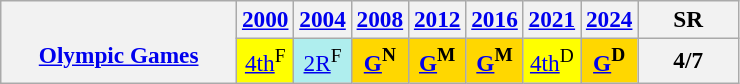<table class="wikitable" style="text-align:center;font-size:97%">
<tr>
<th width="150" rowspan=2><br><a href='#'>Olympic Games</a></th>
<th><a href='#'>2000</a></th>
<th><a href='#'>2004</a></th>
<th><a href='#'>2008</a></th>
<th><a href='#'>2012</a></th>
<th><a href='#'>2016</a></th>
<th><a href='#'>2021</a></th>
<th><a href='#'>2024</a></th>
<th width="60">SR</th>
</tr>
<tr>
<td style="background:yellow;"><a href='#'>4th</a><sup>F</sup></td>
<td style="background-color:#afeeee"><a href='#'>2R</a><sup>F</sup></td>
<td style="background-color:Gold"><a href='#'><strong>G</strong></a><strong><sup>N</sup></strong></td>
<td style="background-color:Gold"><a href='#'><strong>G</strong></a><strong><sup>M</sup></strong></td>
<td style="background-color:Gold"><a href='#'><strong>G</strong></a><strong><sup>M</sup></strong></td>
<td style="background:yellow;"><a href='#'>4th</a><sup>D</sup></td>
<td style="background-color:Gold"><a href='#'><strong>G</strong></a><strong><sup>D</sup></strong></td>
<th>4/7</th>
</tr>
</table>
